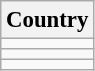<table class="wikitable" style="font-size:95%;">
<tr>
<th>Country</th>
</tr>
<tr>
<td></td>
</tr>
<tr>
<td></td>
</tr>
<tr>
<td></td>
</tr>
</table>
